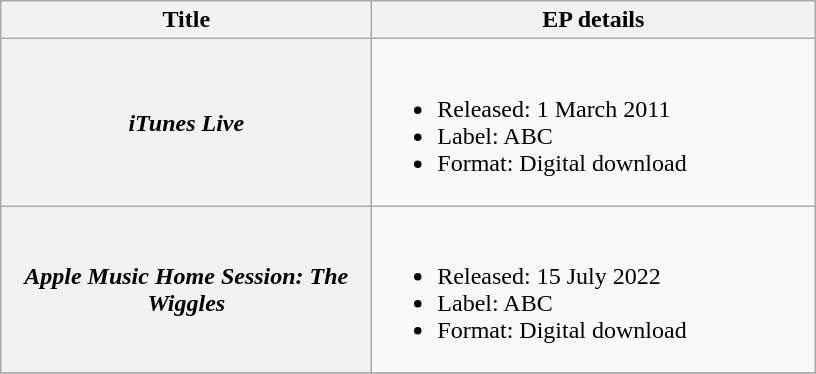<table class="wikitable plainrowheaders">
<tr>
<th scope="col" style="width:15em;">Title</th>
<th scope="col" style="width:18em;">EP details</th>
</tr>
<tr>
<th scope="row"><em>iTunes Live</em></th>
<td><br><ul><li>Released: 1 March 2011</li><li>Label: ABC</li><li>Format: Digital download</li></ul></td>
</tr>
<tr>
<th scope="row"><em>Apple Music Home Session: The Wiggles</em></th>
<td><br><ul><li>Released: 15 July 2022</li><li>Label: ABC</li><li>Format: Digital download</li></ul></td>
</tr>
<tr>
</tr>
</table>
